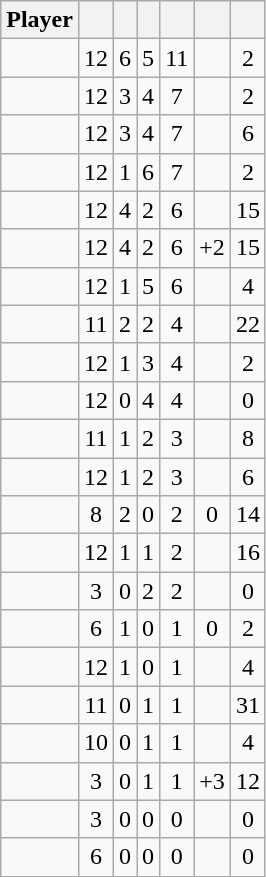<table class="wikitable sortable" style="text-align:center;">
<tr>
<th>Player</th>
<th></th>
<th></th>
<th></th>
<th></th>
<th data-sort-type="number"></th>
<th></th>
</tr>
<tr>
<td style="text-align:left;"></td>
<td>12</td>
<td>6</td>
<td>5</td>
<td>11</td>
<td></td>
<td>2</td>
</tr>
<tr>
<td style="text-align:left;"></td>
<td>12</td>
<td>3</td>
<td>4</td>
<td>7</td>
<td></td>
<td>2</td>
</tr>
<tr>
<td style="text-align:left;"></td>
<td>12</td>
<td>3</td>
<td>4</td>
<td>7</td>
<td></td>
<td>6</td>
</tr>
<tr>
<td style="text-align:left;"></td>
<td>12</td>
<td>1</td>
<td>6</td>
<td>7</td>
<td></td>
<td>2</td>
</tr>
<tr>
<td style="text-align:left;"></td>
<td>12</td>
<td>4</td>
<td>2</td>
<td>6</td>
<td></td>
<td>15</td>
</tr>
<tr>
<td style="text-align:left;"></td>
<td>12</td>
<td>4</td>
<td>2</td>
<td>6</td>
<td>+2</td>
<td>15</td>
</tr>
<tr>
<td style="text-align:left;"></td>
<td>12</td>
<td>1</td>
<td>5</td>
<td>6</td>
<td></td>
<td>4</td>
</tr>
<tr>
<td style="text-align:left;"></td>
<td>11</td>
<td>2</td>
<td>2</td>
<td>4</td>
<td></td>
<td>22</td>
</tr>
<tr>
<td style="text-align:left;"></td>
<td>12</td>
<td>1</td>
<td>3</td>
<td>4</td>
<td></td>
<td>2</td>
</tr>
<tr>
<td style="text-align:left;"></td>
<td>12</td>
<td>0</td>
<td>4</td>
<td>4</td>
<td></td>
<td>0</td>
</tr>
<tr>
<td style="text-align:left;"></td>
<td>11</td>
<td>1</td>
<td>2</td>
<td>3</td>
<td></td>
<td>8</td>
</tr>
<tr>
<td style="text-align:left;"></td>
<td>12</td>
<td>1</td>
<td>2</td>
<td>3</td>
<td></td>
<td>6</td>
</tr>
<tr>
<td style="text-align:left;"></td>
<td>8</td>
<td>2</td>
<td>0</td>
<td>2</td>
<td>0</td>
<td>14</td>
</tr>
<tr>
<td style="text-align:left;"></td>
<td>12</td>
<td>1</td>
<td>1</td>
<td>2</td>
<td></td>
<td>16</td>
</tr>
<tr>
<td style="text-align:left;"></td>
<td>3</td>
<td>0</td>
<td>2</td>
<td>2</td>
<td></td>
<td>0</td>
</tr>
<tr>
<td style="text-align:left;"></td>
<td>6</td>
<td>1</td>
<td>0</td>
<td>1</td>
<td>0</td>
<td>2</td>
</tr>
<tr>
<td style="text-align:left;"></td>
<td>12</td>
<td>1</td>
<td>0</td>
<td>1</td>
<td></td>
<td>4</td>
</tr>
<tr>
<td style="text-align:left;"></td>
<td>11</td>
<td>0</td>
<td>1</td>
<td>1</td>
<td></td>
<td>31</td>
</tr>
<tr>
<td style="text-align:left;"></td>
<td>10</td>
<td>0</td>
<td>1</td>
<td>1</td>
<td></td>
<td>4</td>
</tr>
<tr>
<td style="text-align:left;"></td>
<td>3</td>
<td>0</td>
<td>1</td>
<td>1</td>
<td>+3</td>
<td>12</td>
</tr>
<tr>
<td style="text-align:left;"></td>
<td>3</td>
<td>0</td>
<td>0</td>
<td>0</td>
<td></td>
<td>0</td>
</tr>
<tr>
<td style="text-align:left;"></td>
<td>6</td>
<td>0</td>
<td>0</td>
<td>0</td>
<td></td>
<td>0</td>
</tr>
</table>
